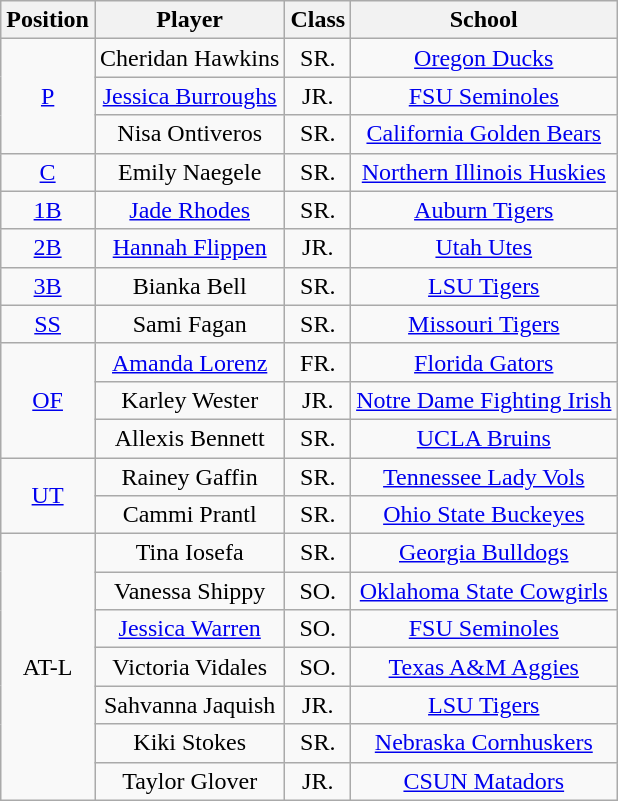<table class="wikitable">
<tr>
<th>Position</th>
<th>Player</th>
<th>Class</th>
<th>School</th>
</tr>
<tr align=center>
<td rowspan=3><a href='#'>P</a></td>
<td>Cheridan Hawkins</td>
<td>SR.</td>
<td><a href='#'>Oregon Ducks</a></td>
</tr>
<tr align=center>
<td><a href='#'>Jessica Burroughs</a></td>
<td>JR.</td>
<td><a href='#'>FSU Seminoles</a></td>
</tr>
<tr align=center>
<td>Nisa Ontiveros</td>
<td>SR.</td>
<td><a href='#'>California Golden Bears</a></td>
</tr>
<tr align=center>
<td rowspan=1><a href='#'>C</a></td>
<td>Emily Naegele</td>
<td>SR.</td>
<td><a href='#'>Northern Illinois Huskies</a></td>
</tr>
<tr align=center>
<td rowspan=1><a href='#'>1B</a></td>
<td><a href='#'>Jade Rhodes</a></td>
<td>SR.</td>
<td><a href='#'>Auburn Tigers</a></td>
</tr>
<tr align=center>
<td rowspan=1><a href='#'>2B</a></td>
<td><a href='#'>Hannah Flippen</a></td>
<td>JR.</td>
<td><a href='#'>Utah Utes</a></td>
</tr>
<tr align=center>
<td rowspan=1><a href='#'>3B</a></td>
<td>Bianka Bell</td>
<td>SR.</td>
<td><a href='#'>LSU Tigers</a></td>
</tr>
<tr align=center>
<td rowspan=1><a href='#'>SS</a></td>
<td>Sami Fagan</td>
<td>SR.</td>
<td><a href='#'>Missouri Tigers</a></td>
</tr>
<tr align=center>
<td rowspan=3><a href='#'>OF</a></td>
<td><a href='#'>Amanda Lorenz</a></td>
<td>FR.</td>
<td><a href='#'>Florida Gators</a></td>
</tr>
<tr align=center>
<td>Karley Wester</td>
<td>JR.</td>
<td><a href='#'>Notre Dame Fighting Irish</a></td>
</tr>
<tr align=center>
<td>Allexis Bennett</td>
<td>SR.</td>
<td><a href='#'>UCLA Bruins</a></td>
</tr>
<tr align=center>
<td rowspan=2><a href='#'>UT</a></td>
<td>Rainey Gaffin</td>
<td>SR.</td>
<td><a href='#'>Tennessee Lady Vols</a></td>
</tr>
<tr align=center>
<td>Cammi Prantl</td>
<td>SR.</td>
<td><a href='#'>Ohio State Buckeyes</a></td>
</tr>
<tr align=center>
<td rowspan=7>AT-L</td>
<td>Tina Iosefa</td>
<td>SR.</td>
<td><a href='#'>Georgia Bulldogs</a></td>
</tr>
<tr align=center>
<td>Vanessa Shippy</td>
<td>SO.</td>
<td><a href='#'>Oklahoma State Cowgirls</a></td>
</tr>
<tr align=center>
<td><a href='#'>Jessica Warren</a></td>
<td>SO.</td>
<td><a href='#'>FSU Seminoles</a></td>
</tr>
<tr align=center>
<td>Victoria Vidales</td>
<td>SO.</td>
<td><a href='#'>Texas A&M Aggies</a></td>
</tr>
<tr align=center>
<td>Sahvanna Jaquish</td>
<td>JR.</td>
<td><a href='#'>LSU Tigers</a></td>
</tr>
<tr align=center>
<td>Kiki Stokes</td>
<td>SR.</td>
<td><a href='#'>Nebraska Cornhuskers</a></td>
</tr>
<tr align=center>
<td>Taylor Glover</td>
<td>JR.</td>
<td><a href='#'>CSUN Matadors</a></td>
</tr>
</table>
